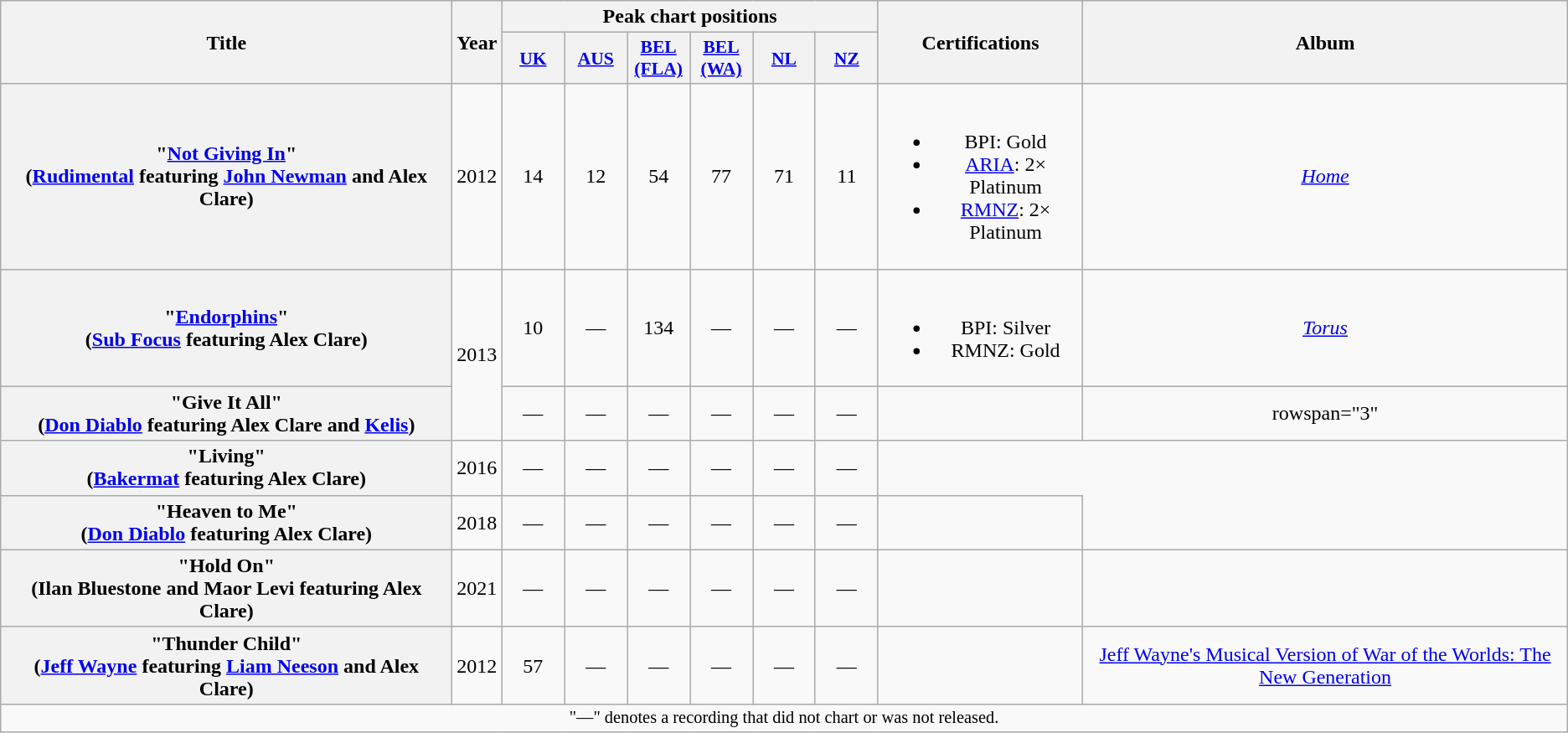<table class="wikitable plainrowheaders" style="text-align:center;">
<tr>
<th scope="col" rowspan="2" style="width:22em;">Title</th>
<th scope="col" rowspan="2">Year</th>
<th scope="col" colspan="6">Peak chart positions</th>
<th scope="col" rowspan="2">Certifications</th>
<th scope="col" rowspan="2">Album</th>
</tr>
<tr>
<th scope="col" style="width:3em;font-size:90%;"><a href='#'>UK</a><br></th>
<th scope="col" style="width:3em;font-size:90%;"><a href='#'>AUS</a><br></th>
<th scope="col" style="width:3em;font-size:90%;"><a href='#'>BEL<br>(FLA)</a><br></th>
<th scope="col" style="width:3em;font-size:90%;"><a href='#'>BEL<br>(WA)</a><br></th>
<th scope="col" style="width:3em;font-size:90%;"><a href='#'>NL</a><br></th>
<th scope="col" style="width:3em;font-size:90%;"><a href='#'>NZ</a><br></th>
</tr>
<tr>
<th scope="row">"<a href='#'>Not Giving In</a>"<br><span>(<a href='#'>Rudimental</a> featuring <a href='#'>John Newman</a> and Alex Clare)</span></th>
<td>2012</td>
<td>14</td>
<td>12</td>
<td>54</td>
<td>77</td>
<td>71</td>
<td>11</td>
<td><br><ul><li>BPI: Gold</li><li><a href='#'>ARIA</a>: 2× Platinum</li><li><a href='#'>RMNZ</a>: 2× Platinum</li></ul></td>
<td><em><a href='#'>Home</a></em></td>
</tr>
<tr>
<th scope="row">"<a href='#'>Endorphins</a>"<br><span>(<a href='#'>Sub Focus</a> featuring Alex Clare)</span></th>
<td rowspan="2">2013</td>
<td>10</td>
<td>—</td>
<td>134</td>
<td>—</td>
<td>—</td>
<td>—</td>
<td><br><ul><li>BPI: Silver</li><li>RMNZ: Gold</li></ul></td>
<td><em><a href='#'>Torus</a></em></td>
</tr>
<tr>
<th scope="row">"Give It All"<br><span>(<a href='#'>Don Diablo</a> featuring Alex Clare and <a href='#'>Kelis</a>)</span></th>
<td>—</td>
<td>—</td>
<td>—</td>
<td>—</td>
<td>—</td>
<td>—</td>
<td></td>
<td>rowspan="3" </td>
</tr>
<tr>
<th scope="row">"Living"<br><span>(<a href='#'>Bakermat</a> featuring Alex Clare)</span></th>
<td>2016</td>
<td>—</td>
<td>—</td>
<td>—</td>
<td>—</td>
<td>—</td>
<td>—</td>
</tr>
<tr>
<th scope="row">"Heaven to Me"<br><span>(<a href='#'>Don Diablo</a> featuring Alex Clare)</span></th>
<td>2018</td>
<td>—</td>
<td>—</td>
<td>—</td>
<td>—</td>
<td>—</td>
<td>—</td>
<td></td>
</tr>
<tr>
<th scope="row">"Hold On" <br><span>(Ilan Bluestone and Maor Levi featuring Alex Clare)</span></th>
<td>2021</td>
<td>—</td>
<td>—</td>
<td>—</td>
<td>—</td>
<td>—</td>
<td>—</td>
<td></td>
<td></td>
</tr>
<tr>
<th scope="row">"Thunder Child"<br><span>(<a href='#'>Jeff Wayne</a> featuring <a href='#'>Liam Neeson</a> and Alex Clare)</span></th>
<td>2012</td>
<td>57</td>
<td>—</td>
<td>—</td>
<td>—</td>
<td>—</td>
<td>—</td>
<td></td>
<td><a href='#'>Jeff Wayne's Musical Version of War of the Worlds: The New Generation</a></td>
</tr>
<tr>
<td colspan="10" style="font-size:85%">"—" denotes a recording that did not chart or was not released.</td>
</tr>
</table>
